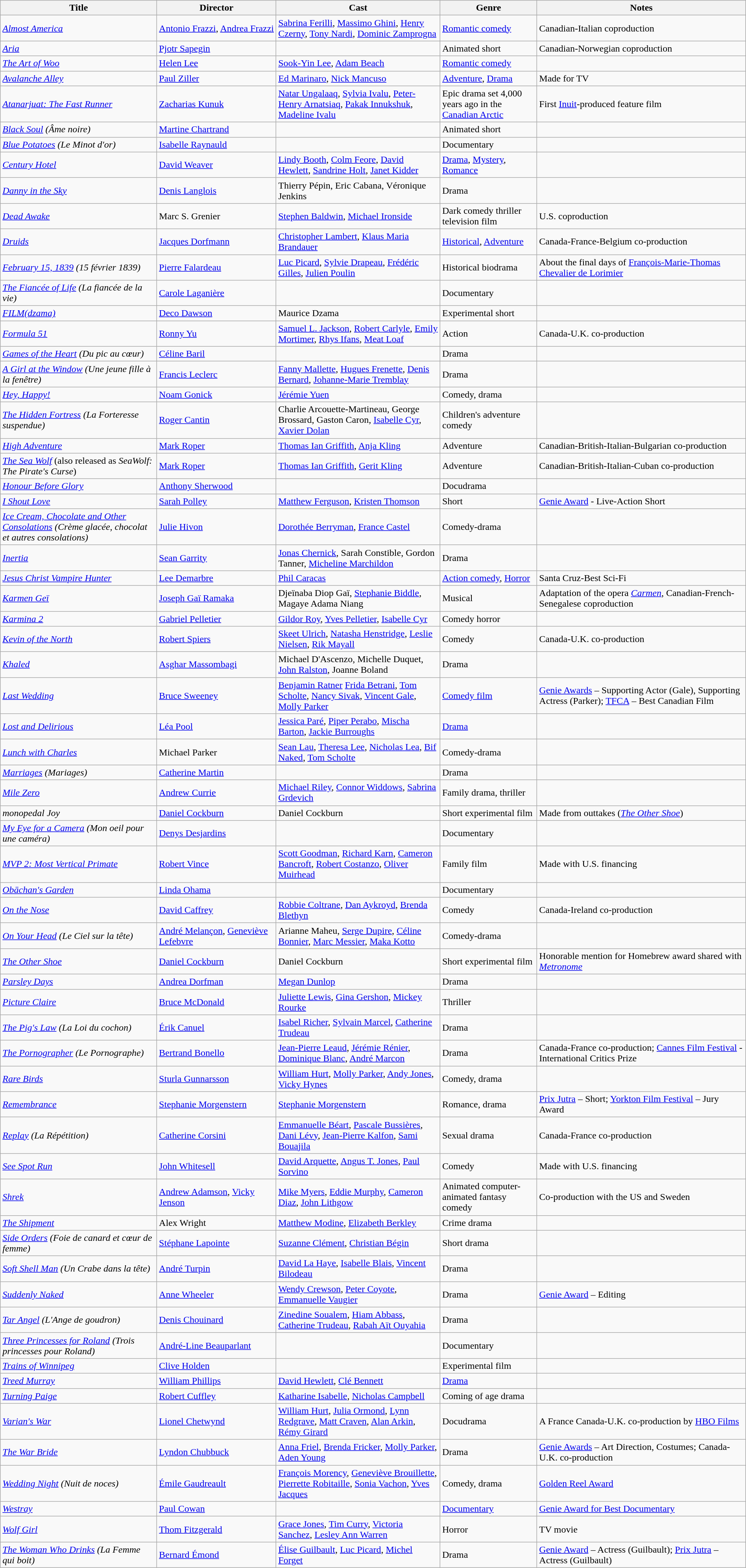<table class="wikitable sortable" style="width:100%;">
<tr>
<th style="width:21%;">Title</th>
<th style="width:16%;">Director</th>
<th style="width:22%;">Cast</th>
<th style="width:13%;">Genre</th>
<th style="width:28%;">Notes</th>
</tr>
<tr>
<td><em><a href='#'>Almost America</a></em></td>
<td><a href='#'>Antonio Frazzi</a>, <a href='#'>Andrea Frazzi</a></td>
<td><a href='#'>Sabrina Ferilli</a>, <a href='#'>Massimo Ghini</a>, <a href='#'>Henry Czerny</a>, <a href='#'>Tony Nardi</a>, <a href='#'>Dominic Zamprogna</a></td>
<td><a href='#'>Romantic comedy</a></td>
<td>Canadian-Italian coproduction</td>
</tr>
<tr>
<td><em><a href='#'>Aria</a></em></td>
<td><a href='#'>Pjotr Sapegin</a></td>
<td></td>
<td>Animated short</td>
<td>Canadian-Norwegian coproduction</td>
</tr>
<tr>
<td><em><a href='#'>The Art of Woo</a></em></td>
<td><a href='#'>Helen Lee</a></td>
<td><a href='#'>Sook-Yin Lee</a>, <a href='#'>Adam Beach</a></td>
<td><a href='#'>Romantic comedy</a></td>
<td></td>
</tr>
<tr>
<td><em><a href='#'>Avalanche Alley</a></em></td>
<td><a href='#'>Paul Ziller</a></td>
<td><a href='#'>Ed Marinaro</a>, <a href='#'>Nick Mancuso</a></td>
<td><a href='#'>Adventure</a>, <a href='#'>Drama</a></td>
<td>Made for TV</td>
</tr>
<tr>
<td><em><a href='#'>Atanarjuat: The Fast Runner</a></em></td>
<td><a href='#'>Zacharias Kunuk</a></td>
<td><a href='#'>Natar Ungalaaq</a>, <a href='#'>Sylvia Ivalu</a>, <a href='#'>Peter-Henry Arnatsiaq</a>, <a href='#'>Pakak Innukshuk</a>, <a href='#'>Madeline Ivalu</a></td>
<td>Epic drama set 4,000 years ago in the <a href='#'>Canadian Arctic</a></td>
<td>First <a href='#'>Inuit</a>-produced feature film</td>
</tr>
<tr>
<td><em><a href='#'>Black Soul</a> (Âme noire)</em></td>
<td><a href='#'>Martine Chartrand</a></td>
<td></td>
<td>Animated short</td>
<td></td>
</tr>
<tr>
<td><em><a href='#'>Blue Potatoes</a> (Le Minot d'or)</em></td>
<td><a href='#'>Isabelle Raynauld</a></td>
<td></td>
<td>Documentary</td>
<td></td>
</tr>
<tr>
<td><em><a href='#'>Century Hotel</a></em></td>
<td><a href='#'>David Weaver</a></td>
<td><a href='#'>Lindy Booth</a>, <a href='#'>Colm Feore</a>, <a href='#'>David Hewlett</a>, <a href='#'>Sandrine Holt</a>, <a href='#'>Janet Kidder</a></td>
<td><a href='#'>Drama</a>, <a href='#'>Mystery</a>, <a href='#'>Romance</a></td>
<td></td>
</tr>
<tr>
<td><em><a href='#'>Danny in the Sky</a></em></td>
<td><a href='#'>Denis Langlois</a></td>
<td>Thierry Pépin, Eric Cabana, Véronique Jenkins</td>
<td>Drama</td>
<td></td>
</tr>
<tr>
<td><em><a href='#'>Dead Awake</a></em></td>
<td>Marc S. Grenier</td>
<td><a href='#'>Stephen Baldwin</a>, <a href='#'>Michael Ironside</a></td>
<td>Dark comedy thriller television film</td>
<td>U.S. coproduction</td>
</tr>
<tr>
<td><em><a href='#'>Druids</a></em></td>
<td><a href='#'>Jacques Dorfmann</a></td>
<td><a href='#'>Christopher Lambert</a>, <a href='#'>Klaus Maria Brandauer</a></td>
<td><a href='#'>Historical</a>, <a href='#'>Adventure</a></td>
<td>Canada-France-Belgium co-production</td>
</tr>
<tr>
<td><em><a href='#'>February 15, 1839</a> (15 février 1839)</em></td>
<td><a href='#'>Pierre Falardeau</a></td>
<td><a href='#'>Luc Picard</a>, <a href='#'>Sylvie Drapeau</a>, <a href='#'>Frédéric Gilles</a>, <a href='#'>Julien Poulin</a></td>
<td>Historical biodrama</td>
<td>About the final days of <a href='#'>François-Marie-Thomas Chevalier de Lorimier</a></td>
</tr>
<tr>
<td><em><a href='#'>The Fiancée of Life</a> (La fiancée de la vie)</em></td>
<td><a href='#'>Carole Laganière</a></td>
<td></td>
<td>Documentary</td>
<td></td>
</tr>
<tr>
<td><em><a href='#'>FILM(dzama)</a></em></td>
<td><a href='#'>Deco Dawson</a></td>
<td>Maurice Dzama</td>
<td>Experimental short</td>
<td></td>
</tr>
<tr>
<td><em><a href='#'>Formula 51</a></em></td>
<td><a href='#'>Ronny Yu</a></td>
<td><a href='#'>Samuel L. Jackson</a>, <a href='#'>Robert Carlyle</a>, <a href='#'>Emily Mortimer</a>, <a href='#'>Rhys Ifans</a>, <a href='#'>Meat Loaf</a></td>
<td>Action</td>
<td>Canada-U.K. co-production</td>
</tr>
<tr>
<td><em><a href='#'>Games of the Heart</a> (Du pic au cœur)</em></td>
<td><a href='#'>Céline Baril</a></td>
<td></td>
<td>Drama</td>
<td></td>
</tr>
<tr>
<td><em><a href='#'>A Girl at the Window</a> (Une jeune fille à la fenêtre)</em></td>
<td><a href='#'>Francis Leclerc</a></td>
<td><a href='#'>Fanny Mallette</a>, <a href='#'>Hugues Frenette</a>, <a href='#'>Denis Bernard</a>, <a href='#'>Johanne-Marie Tremblay</a></td>
<td>Drama</td>
<td></td>
</tr>
<tr>
<td><em><a href='#'>Hey, Happy!</a></em></td>
<td><a href='#'>Noam Gonick</a></td>
<td><a href='#'>Jérémie Yuen</a></td>
<td>Comedy, drama</td>
<td></td>
</tr>
<tr>
<td><em><a href='#'>The Hidden Fortress</a> (La Forteresse suspendue)</em></td>
<td><a href='#'>Roger Cantin</a></td>
<td>Charlie Arcouette-Martineau, George Brossard, Gaston Caron, <a href='#'>Isabelle Cyr</a>, <a href='#'>Xavier Dolan</a></td>
<td>Children's adventure comedy</td>
<td></td>
</tr>
<tr>
<td><a href='#'><em>High Adventure</em></a></td>
<td><a href='#'>Mark Roper</a></td>
<td><a href='#'>Thomas Ian Griffith</a>, <a href='#'>Anja Kling</a></td>
<td>Adventure</td>
<td>Canadian-British-Italian-Bulgarian co-production</td>
</tr>
<tr>
<td><a href='#'><em>The Sea Wolf</em></a> (also released as <em>SeaWolf: The Pirate's Curse</em>)</td>
<td><a href='#'>Mark Roper</a></td>
<td><a href='#'>Thomas Ian Griffith</a>, <a href='#'>Gerit Kling</a></td>
<td>Adventure</td>
<td>Canadian-British-Italian-Cuban co-production</td>
</tr>
<tr>
<td><em><a href='#'>Honour Before Glory</a></em></td>
<td><a href='#'>Anthony Sherwood</a></td>
<td></td>
<td>Docudrama</td>
<td></td>
</tr>
<tr>
<td><em><a href='#'>I Shout Love</a></em></td>
<td><a href='#'>Sarah Polley</a></td>
<td><a href='#'>Matthew Ferguson</a>, <a href='#'>Kristen Thomson</a></td>
<td>Short</td>
<td><a href='#'>Genie Award</a> - Live-Action Short</td>
</tr>
<tr>
<td><em><a href='#'>Ice Cream, Chocolate and Other Consolations</a> (Crème glacée, chocolat et autres consolations)</em></td>
<td><a href='#'>Julie Hivon</a></td>
<td><a href='#'>Dorothée Berryman</a>, <a href='#'>France Castel</a></td>
<td>Comedy-drama</td>
<td></td>
</tr>
<tr>
<td><em><a href='#'>Inertia</a></em></td>
<td><a href='#'>Sean Garrity</a></td>
<td><a href='#'>Jonas Chernick</a>, Sarah Constible, Gordon Tanner, <a href='#'>Micheline Marchildon</a></td>
<td>Drama</td>
<td></td>
</tr>
<tr>
<td><em><a href='#'>Jesus Christ Vampire Hunter</a></em></td>
<td><a href='#'>Lee Demarbre</a></td>
<td><a href='#'>Phil Caracas</a></td>
<td><a href='#'>Action comedy</a>, <a href='#'>Horror</a></td>
<td>Santa Cruz-Best Sci-Fi</td>
</tr>
<tr>
<td><em><a href='#'>Karmen Geï</a></em></td>
<td><a href='#'>Joseph Gaï Ramaka</a></td>
<td>Djeïnaba Diop Gaï, <a href='#'>Stephanie Biddle</a>, Magaye Adama Niang</td>
<td>Musical</td>
<td>Adaptation of the opera <em><a href='#'>Carmen</a></em>, Canadian-French-Senegalese coproduction</td>
</tr>
<tr>
<td><em><a href='#'>Karmina 2</a></em></td>
<td><a href='#'>Gabriel Pelletier</a></td>
<td><a href='#'>Gildor Roy</a>, <a href='#'>Yves Pelletier</a>, <a href='#'>Isabelle Cyr</a></td>
<td>Comedy horror</td>
<td></td>
</tr>
<tr>
<td><em><a href='#'>Kevin of the North</a></em></td>
<td><a href='#'>Robert Spiers</a></td>
<td><a href='#'>Skeet Ulrich</a>, <a href='#'>Natasha Henstridge</a>, <a href='#'>Leslie Nielsen</a>, <a href='#'>Rik Mayall</a></td>
<td>Comedy</td>
<td>Canada-U.K. co-production</td>
</tr>
<tr>
<td><em><a href='#'>Khaled</a></em></td>
<td><a href='#'>Asghar Massombagi</a></td>
<td>Michael D'Ascenzo, Michelle Duquet, <a href='#'>John Ralston</a>, Joanne Boland</td>
<td>Drama</td>
<td></td>
</tr>
<tr>
<td><em><a href='#'>Last Wedding</a></em></td>
<td><a href='#'>Bruce Sweeney</a></td>
<td><a href='#'>Benjamin Ratner</a> <a href='#'>Frida Betrani</a>, <a href='#'>Tom Scholte</a>, <a href='#'>Nancy Sivak</a>, <a href='#'>Vincent Gale</a>, <a href='#'>Molly Parker</a></td>
<td><a href='#'>Comedy film</a></td>
<td><a href='#'>Genie Awards</a> – Supporting Actor (Gale), Supporting Actress (Parker); <a href='#'>TFCA</a> – Best Canadian Film</td>
</tr>
<tr>
<td><em><a href='#'>Lost and Delirious</a></em></td>
<td><a href='#'>Léa Pool</a></td>
<td><a href='#'>Jessica Paré</a>, <a href='#'>Piper Perabo</a>, <a href='#'>Mischa Barton</a>, <a href='#'>Jackie Burroughs</a></td>
<td><a href='#'>Drama</a></td>
<td></td>
</tr>
<tr>
<td><em><a href='#'>Lunch with Charles</a></em></td>
<td>Michael Parker</td>
<td><a href='#'>Sean Lau</a>, <a href='#'>Theresa Lee</a>, <a href='#'>Nicholas Lea</a>, <a href='#'>Bif Naked</a>, <a href='#'>Tom Scholte</a></td>
<td>Comedy-drama</td>
<td></td>
</tr>
<tr>
<td><em><a href='#'>Marriages</a> (Mariages)</em></td>
<td><a href='#'>Catherine Martin</a></td>
<td></td>
<td>Drama</td>
<td></td>
</tr>
<tr>
<td><em><a href='#'>Mile Zero</a></em></td>
<td><a href='#'>Andrew Currie</a></td>
<td><a href='#'>Michael Riley</a>, <a href='#'>Connor Widdows</a>, <a href='#'>Sabrina Grdevich</a></td>
<td>Family drama, thriller</td>
<td></td>
</tr>
<tr>
<td><em>monopedal Joy</em></td>
<td><a href='#'>Daniel Cockburn</a></td>
<td>Daniel Cockburn</td>
<td>Short experimental film</td>
<td>Made from outtakes (<em><a href='#'>The Other Shoe</a></em>)</td>
</tr>
<tr>
<td><em><a href='#'>My Eye for a Camera</a> (Mon oeil pour une caméra)</em></td>
<td><a href='#'>Denys Desjardins</a></td>
<td></td>
<td>Documentary</td>
<td></td>
</tr>
<tr>
<td><em><a href='#'>MVP 2: Most Vertical Primate</a></em></td>
<td><a href='#'>Robert Vince</a></td>
<td><a href='#'>Scott Goodman</a>, <a href='#'>Richard Karn</a>, <a href='#'>Cameron Bancroft</a>, <a href='#'>Robert Costanzo</a>, <a href='#'>Oliver Muirhead</a></td>
<td>Family film</td>
<td>Made with U.S. financing</td>
</tr>
<tr>
<td><em><a href='#'>Obāchan's Garden</a></em></td>
<td><a href='#'>Linda Ohama</a></td>
<td></td>
<td>Documentary</td>
<td></td>
</tr>
<tr>
<td><em><a href='#'>On the Nose</a></em></td>
<td><a href='#'>David Caffrey</a></td>
<td><a href='#'>Robbie Coltrane</a>, <a href='#'>Dan Aykroyd</a>, <a href='#'>Brenda Blethyn</a></td>
<td>Comedy</td>
<td>Canada-Ireland co-production</td>
</tr>
<tr>
<td><em><a href='#'>On Your Head</a> (Le Ciel sur la tête)</em></td>
<td><a href='#'>André Melançon</a>, <a href='#'>Geneviève Lefebvre</a></td>
<td>Arianne Maheu, <a href='#'>Serge Dupire</a>, <a href='#'>Céline Bonnier</a>, <a href='#'>Marc Messier</a>, <a href='#'>Maka Kotto</a></td>
<td>Comedy-drama</td>
<td></td>
</tr>
<tr>
<td><em><a href='#'>The Other Shoe</a></em></td>
<td><a href='#'>Daniel Cockburn</a></td>
<td>Daniel Cockburn</td>
<td>Short experimental film</td>
<td>Honorable mention for Homebrew award shared with <em><a href='#'>Metronome</a></em></td>
</tr>
<tr>
<td><em><a href='#'>Parsley Days</a></em></td>
<td><a href='#'>Andrea Dorfman</a></td>
<td><a href='#'>Megan Dunlop</a></td>
<td>Drama</td>
<td></td>
</tr>
<tr>
<td><em><a href='#'>Picture Claire</a></em></td>
<td><a href='#'>Bruce McDonald</a></td>
<td><a href='#'>Juliette Lewis</a>, <a href='#'>Gina Gershon</a>, <a href='#'>Mickey Rourke</a></td>
<td>Thriller</td>
<td></td>
</tr>
<tr>
<td><em><a href='#'>The Pig's Law</a> (La Loi du cochon)</em></td>
<td><a href='#'>Érik Canuel</a></td>
<td><a href='#'>Isabel Richer</a>, <a href='#'>Sylvain Marcel</a>, <a href='#'>Catherine Trudeau</a></td>
<td>Drama</td>
<td></td>
</tr>
<tr>
<td><em><a href='#'>The Pornographer</a> (Le Pornographe)</em></td>
<td><a href='#'>Bertrand Bonello</a></td>
<td><a href='#'>Jean-Pierre Leaud</a>, <a href='#'>Jérémie Rénier</a>, <a href='#'>Dominique Blanc</a>, <a href='#'>André Marcon</a></td>
<td>Drama</td>
<td>Canada-France co-production; <a href='#'>Cannes Film Festival</a> - International Critics Prize</td>
</tr>
<tr>
<td><em><a href='#'>Rare Birds</a></em></td>
<td><a href='#'>Sturla Gunnarsson</a></td>
<td><a href='#'>William Hurt</a>, <a href='#'>Molly Parker</a>, <a href='#'>Andy Jones</a>, <a href='#'>Vicky Hynes</a></td>
<td>Comedy, drama</td>
<td></td>
</tr>
<tr>
<td><em><a href='#'>Remembrance</a></em></td>
<td><a href='#'>Stephanie Morgenstern</a></td>
<td><a href='#'>Stephanie Morgenstern</a></td>
<td>Romance, drama</td>
<td><a href='#'>Prix Jutra</a> – Short; <a href='#'>Yorkton Film Festival</a> – Jury Award</td>
</tr>
<tr>
<td><em><a href='#'>Replay</a> (La Répétition)</em></td>
<td><a href='#'>Catherine Corsini</a></td>
<td><a href='#'>Emmanuelle Béart</a>, <a href='#'>Pascale Bussières</a>, <a href='#'>Dani Lévy</a>, <a href='#'>Jean-Pierre Kalfon</a>, <a href='#'>Sami Bouajila</a></td>
<td>Sexual drama</td>
<td>Canada-France co-production</td>
</tr>
<tr>
<td><em><a href='#'>See Spot Run</a></em></td>
<td><a href='#'>John Whitesell</a></td>
<td><a href='#'>David Arquette</a>, <a href='#'>Angus T. Jones</a>, <a href='#'>Paul Sorvino</a></td>
<td>Comedy</td>
<td>Made with U.S. financing</td>
</tr>
<tr>
<td><em><a href='#'>Shrek</a></em></td>
<td><a href='#'>Andrew Adamson</a>, <a href='#'>Vicky Jenson</a></td>
<td><a href='#'>Mike Myers</a>, <a href='#'>Eddie Murphy</a>, <a href='#'>Cameron Diaz</a>, <a href='#'>John Lithgow</a></td>
<td>Animated computer-animated fantasy comedy</td>
<td>Co-production with the US and Sweden</td>
</tr>
<tr>
<td><em><a href='#'>The Shipment</a></em></td>
<td>Alex Wright</td>
<td><a href='#'>Matthew Modine</a>, <a href='#'>Elizabeth Berkley</a></td>
<td>Crime drama</td>
<td></td>
</tr>
<tr>
<td><em><a href='#'>Side Orders</a> (Foie de canard et cœur de femme)</em></td>
<td><a href='#'>Stéphane Lapointe</a></td>
<td><a href='#'>Suzanne Clément</a>, <a href='#'>Christian Bégin</a></td>
<td>Short drama</td>
<td></td>
</tr>
<tr>
<td><em><a href='#'>Soft Shell Man</a> (Un Crabe dans la tête)</em></td>
<td><a href='#'>André Turpin</a></td>
<td><a href='#'>David La Haye</a>, <a href='#'>Isabelle Blais</a>, <a href='#'>Vincent Bilodeau</a></td>
<td>Drama</td>
<td></td>
</tr>
<tr>
<td><em><a href='#'>Suddenly Naked</a></em></td>
<td><a href='#'>Anne Wheeler</a></td>
<td><a href='#'>Wendy Crewson</a>, <a href='#'>Peter Coyote</a>, <a href='#'>Emmanuelle Vaugier</a></td>
<td>Drama</td>
<td><a href='#'>Genie Award</a> – Editing</td>
</tr>
<tr>
<td><em><a href='#'>Tar Angel</a> (L'Ange de goudron)</em></td>
<td><a href='#'>Denis Chouinard</a></td>
<td><a href='#'>Zinedine Soualem</a>, <a href='#'>Hiam Abbass</a>, <a href='#'>Catherine Trudeau</a>, <a href='#'>Rabah Aït Ouyahia</a></td>
<td>Drama</td>
<td></td>
</tr>
<tr>
<td><em><a href='#'>Three Princesses for Roland</a> (Trois princesses pour Roland)</em></td>
<td><a href='#'>André-Line Beauparlant</a></td>
<td></td>
<td>Documentary</td>
<td></td>
</tr>
<tr>
<td><em><a href='#'>Trains of Winnipeg</a></em></td>
<td><a href='#'>Clive Holden</a></td>
<td></td>
<td>Experimental film</td>
<td></td>
</tr>
<tr>
<td><em><a href='#'>Treed Murray</a></em></td>
<td><a href='#'>William Phillips</a></td>
<td><a href='#'>David Hewlett</a>, <a href='#'>Clé Bennett</a></td>
<td><a href='#'>Drama</a></td>
<td></td>
</tr>
<tr>
<td><em><a href='#'>Turning Paige</a></em></td>
<td><a href='#'>Robert Cuffley</a></td>
<td><a href='#'>Katharine Isabelle</a>, <a href='#'>Nicholas Campbell</a></td>
<td>Coming of age drama</td>
<td></td>
</tr>
<tr>
<td><em><a href='#'>Varian's War</a></em></td>
<td><a href='#'>Lionel Chetwynd</a></td>
<td><a href='#'>William Hurt</a>, <a href='#'>Julia Ormond</a>, <a href='#'>Lynn Redgrave</a>, <a href='#'>Matt Craven</a>, <a href='#'>Alan Arkin</a>, <a href='#'>Rémy Girard</a></td>
<td>Docudrama</td>
<td>A France Canada-U.K. co-production by <a href='#'>HBO Films</a></td>
</tr>
<tr>
<td><em><a href='#'>The War Bride</a></em></td>
<td><a href='#'>Lyndon Chubbuck</a></td>
<td><a href='#'>Anna Friel</a>, <a href='#'>Brenda Fricker</a>, <a href='#'>Molly Parker</a>, <a href='#'>Aden Young</a></td>
<td>Drama</td>
<td><a href='#'>Genie Awards</a> – Art Direction, Costumes; Canada-U.K. co-production</td>
</tr>
<tr>
<td><em><a href='#'>Wedding Night</a> (Nuit de noces)</em></td>
<td><a href='#'>Émile Gaudreault</a></td>
<td><a href='#'>François Morency</a>, <a href='#'>Geneviève Brouillette</a>, <a href='#'>Pierrette Robitaille</a>, <a href='#'>Sonia Vachon</a>, <a href='#'>Yves Jacques</a></td>
<td>Comedy, drama</td>
<td><a href='#'>Golden Reel Award</a></td>
</tr>
<tr>
<td><em><a href='#'>Westray</a></em></td>
<td><a href='#'>Paul Cowan</a></td>
<td></td>
<td><a href='#'>Documentary</a></td>
<td><a href='#'>Genie Award for Best Documentary</a></td>
</tr>
<tr>
<td><em><a href='#'>Wolf Girl</a></em></td>
<td><a href='#'>Thom Fitzgerald</a></td>
<td><a href='#'>Grace Jones</a>, <a href='#'>Tim Curry</a>, <a href='#'>Victoria Sanchez</a>, <a href='#'>Lesley Ann Warren</a></td>
<td>Horror</td>
<td>TV movie</td>
</tr>
<tr>
<td><em><a href='#'>The Woman Who Drinks</a> (La Femme qui boit)</em></td>
<td><a href='#'>Bernard Émond</a></td>
<td><a href='#'>Élise Guilbault</a>, <a href='#'>Luc Picard</a>, <a href='#'>Michel Forget</a></td>
<td>Drama</td>
<td><a href='#'>Genie Award</a> – Actress (Guilbault); <a href='#'>Prix Jutra</a> – Actress (Guilbault)</td>
</tr>
</table>
